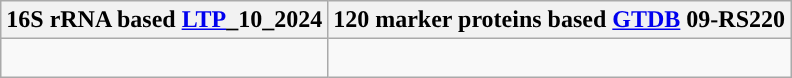<table class="wikitable">
<tr>
<th colspan=1>16S rRNA based <a href='#'>LTP</a>_10_2024</th>
<th colspan=1>120 marker proteins based <a href='#'>GTDB</a> 09-RS220</th>
</tr>
<tr>
<td style="vertical-align:top"><br></td>
<td><br></td>
</tr>
</table>
